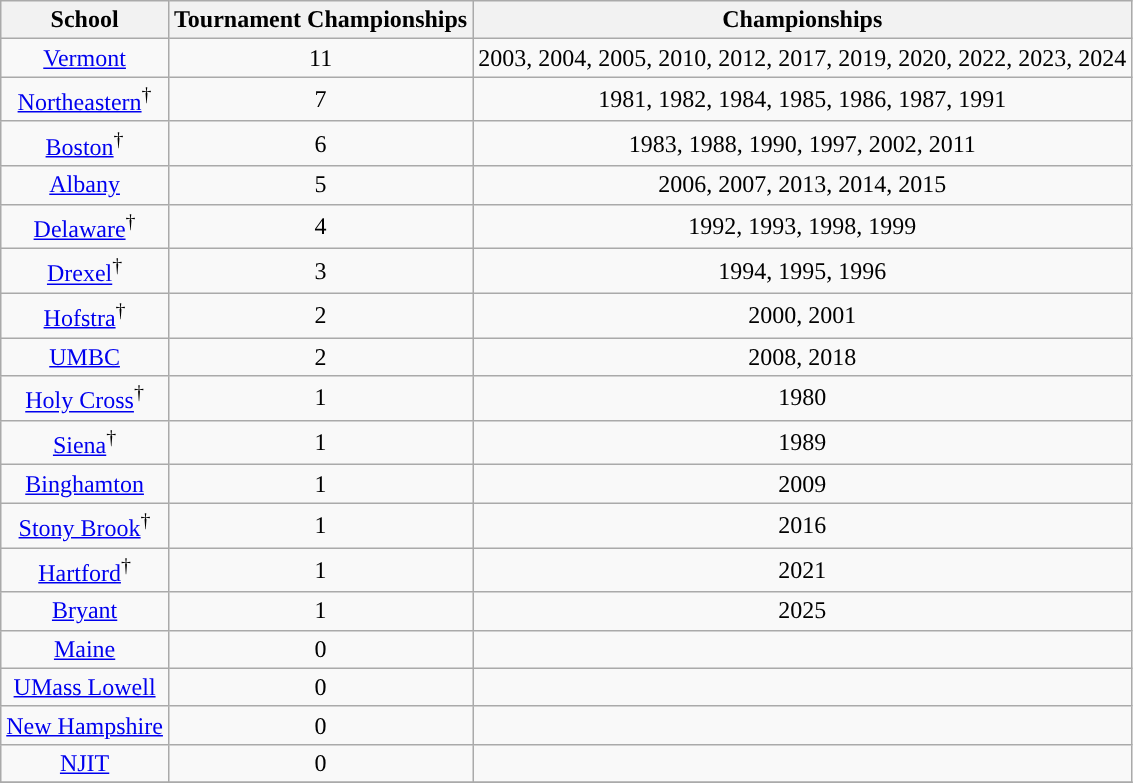<table class="wikitable sortable" style="text-align:center">
<tr>
<th width=px>School</th>
<th width=px>Tournament Championships</th>
<th width=px>Championships</th>
</tr>
<tr>
<td><a href='#'>Vermont</a></td>
<td>11</td>
<td>2003, 2004, 2005, 2010, 2012, 2017, 2019, 2020, 2022, 2023, 2024</td>
</tr>
<tr>
<td><a href='#'>Northeastern</a><sup>†</sup></td>
<td>7</td>
<td>1981, 1982, 1984, 1985, 1986, 1987, 1991</td>
</tr>
<tr>
<td><a href='#'>Boston</a><sup>†</sup></td>
<td>6</td>
<td>1983, 1988, 1990, 1997, 2002, 2011</td>
</tr>
<tr>
<td><a href='#'>Albany</a></td>
<td>5</td>
<td>2006, 2007, 2013, 2014, 2015</td>
</tr>
<tr>
<td><a href='#'>Delaware</a><sup>†</sup></td>
<td>4</td>
<td>1992, 1993, 1998, 1999</td>
</tr>
<tr>
<td><a href='#'>Drexel</a><sup>†</sup></td>
<td>3</td>
<td>1994, 1995, 1996</td>
</tr>
<tr>
<td><a href='#'>Hofstra</a><sup>†</sup></td>
<td>2</td>
<td>2000, 2001</td>
</tr>
<tr>
<td><a href='#'>UMBC</a></td>
<td>2</td>
<td>2008, 2018</td>
</tr>
<tr>
<td><a href='#'>Holy Cross</a><sup>†</sup></td>
<td>1</td>
<td>1980</td>
</tr>
<tr>
<td><a href='#'>Siena</a><sup>†</sup></td>
<td>1</td>
<td>1989</td>
</tr>
<tr>
<td><a href='#'>Binghamton</a></td>
<td>1</td>
<td>2009</td>
</tr>
<tr>
<td><a href='#'>Stony Brook</a><sup>†</sup></td>
<td>1</td>
<td>2016</td>
</tr>
<tr>
<td><a href='#'>Hartford</a><sup>†</sup></td>
<td>1</td>
<td>2021</td>
</tr>
<tr>
<td><a href='#'>Bryant</a></td>
<td>1</td>
<td>2025</td>
</tr>
<tr>
<td><a href='#'>Maine</a></td>
<td>0</td>
<td></td>
</tr>
<tr>
<td><a href='#'>UMass Lowell</a></td>
<td>0</td>
<td></td>
</tr>
<tr>
<td><a href='#'>New Hampshire</a></td>
<td>0</td>
<td></td>
</tr>
<tr>
<td><a href='#'>NJIT</a></td>
<td>0</td>
<td></td>
</tr>
<tr>
</tr>
</table>
